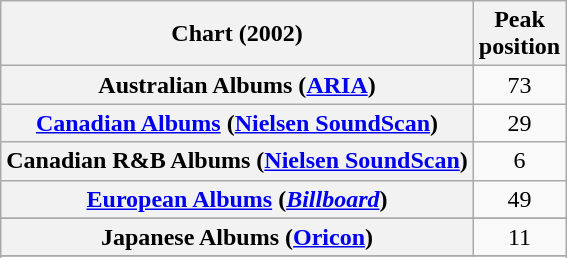<table class="wikitable sortable plainrowheaders" style="text-align:center">
<tr>
<th>Chart (2002)</th>
<th>Peak<br>position</th>
</tr>
<tr>
<th scope="row">Australian Albums (<a href='#'>ARIA</a>)</th>
<td>73</td>
</tr>
<tr>
<th scope="row"><a href='#'>Canadian Albums</a> (<a href='#'>Nielsen SoundScan</a>)</th>
<td>29</td>
</tr>
<tr>
<th scope="row">Canadian R&B Albums (<a href='#'>Nielsen SoundScan</a>)</th>
<td>6</td>
</tr>
<tr>
<th scope="row"><a href='#'>European Albums</a> (<em><a href='#'>Billboard</a></em>)</th>
<td>49</td>
</tr>
<tr>
</tr>
<tr>
</tr>
<tr>
<th scope="row">Japanese Albums (<a href='#'>Oricon</a>)</th>
<td>11</td>
</tr>
<tr>
</tr>
<tr>
</tr>
<tr>
</tr>
<tr>
</tr>
<tr>
</tr>
</table>
